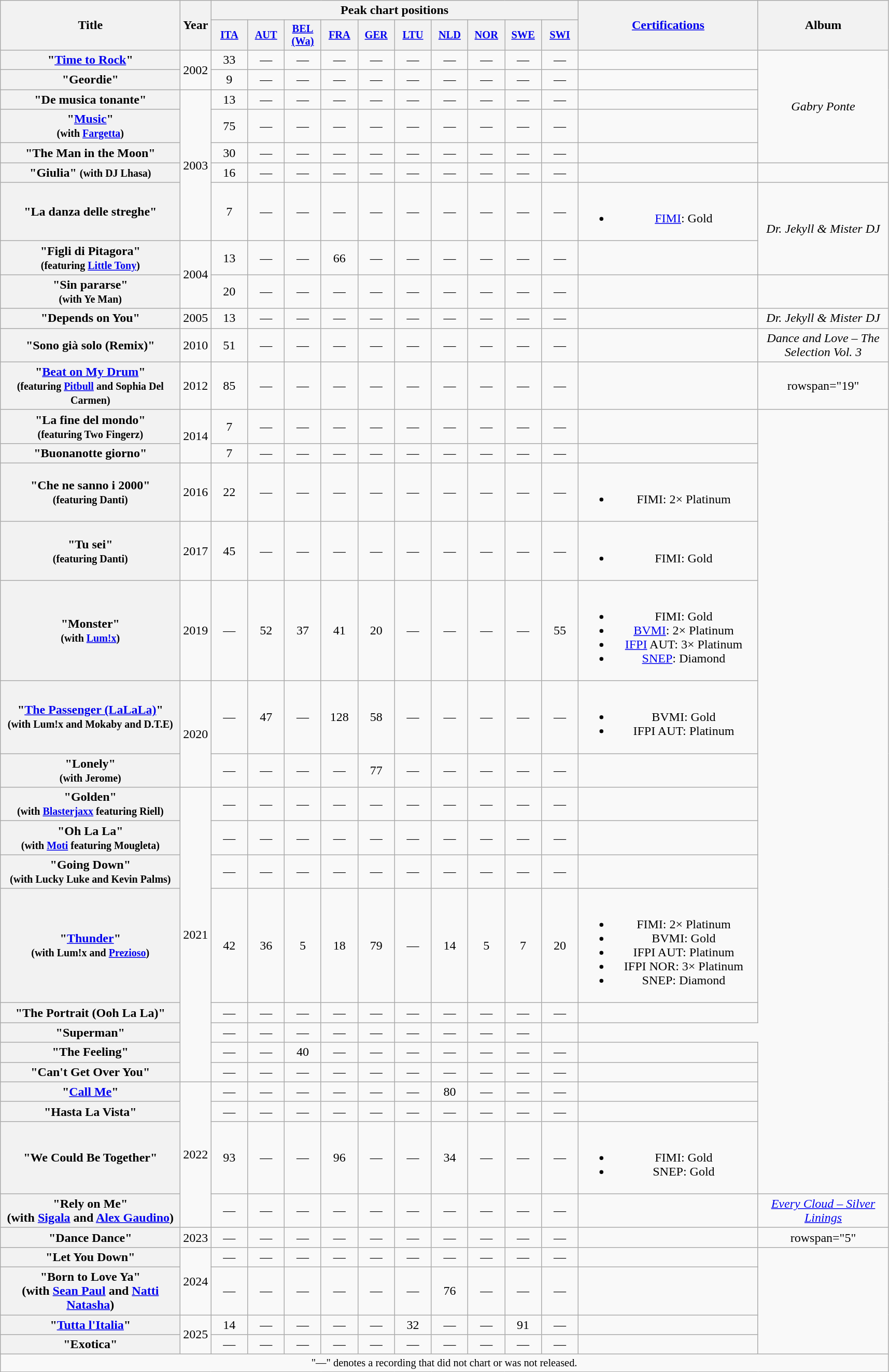<table class="wikitable plainrowheaders" style="text-align:center;">
<tr>
<th scope="col" rowspan="2" style="width:14em;">Title</th>
<th scope="col" rowspan="2" style="width:2em;">Year</th>
<th scope="col" colspan="10">Peak chart positions</th>
<th scope="col" rowspan="2" style="width:14em;"><a href='#'>Certifications</a></th>
<th scope="col" rowspan="2" style="width:10em;">Album</th>
</tr>
<tr>
<th scope="col" style="width:3em;font-size:85%;"><a href='#'>ITA</a><br></th>
<th scope="col" style="width:3em;font-size:85%;"><a href='#'>AUT</a><br></th>
<th scope="col" style="width:3em;font-size:85%;"><a href='#'>BEL<br>(Wa)</a><br></th>
<th scope="col" style="width:3em;font-size:85%;"><a href='#'>FRA</a><br></th>
<th scope="col" style="width:3em;font-size:85%;"><a href='#'>GER</a><br></th>
<th scope="col" style="width:3em;font-size:85%;"><a href='#'>LTU</a><br></th>
<th scope="col" style="width:3em;font-size:85%;"><a href='#'>NLD</a><br></th>
<th scope="col" style="width:3em;font-size:85%;"><a href='#'>NOR</a><br></th>
<th scope="col" style="width:3em;font-size:85%;"><a href='#'>SWE</a><br></th>
<th scope="col" style="width:3em;font-size:85%;"><a href='#'>SWI</a><br></th>
</tr>
<tr>
<th scope="row">"<a href='#'>Time to Rock</a>"</th>
<td rowspan=2>2002</td>
<td>33</td>
<td>—</td>
<td>—</td>
<td>—</td>
<td>—</td>
<td>—</td>
<td>—</td>
<td>—</td>
<td>—</td>
<td>—</td>
<td></td>
<td rowspan=5><em>Gabry Ponte</em></td>
</tr>
<tr>
<th scope="row">"Geordie"</th>
<td>9</td>
<td>—</td>
<td>—</td>
<td>—</td>
<td>—</td>
<td>—</td>
<td>—</td>
<td>—</td>
<td>—</td>
<td>—</td>
<td></td>
</tr>
<tr>
<th scope="row">"De musica tonante"</th>
<td rowspan=5>2003</td>
<td>13</td>
<td>—</td>
<td>—</td>
<td>—</td>
<td>—</td>
<td>—</td>
<td>—</td>
<td>—</td>
<td>—</td>
<td>—</td>
<td></td>
</tr>
<tr>
<th scope="row">"<a href='#'>Music</a>" <br><small>(with <a href='#'>Fargetta</a>)</small></th>
<td>75</td>
<td>—</td>
<td>—</td>
<td>—</td>
<td>—</td>
<td>—</td>
<td>—</td>
<td>—</td>
<td>—</td>
<td>—</td>
<td></td>
</tr>
<tr>
<th scope="row">"The Man in the Moon"</th>
<td>30</td>
<td>—</td>
<td>—</td>
<td>—</td>
<td>—</td>
<td>—</td>
<td>—</td>
<td>—</td>
<td>—</td>
<td>—</td>
<td></td>
</tr>
<tr>
<th scope="row">"Giulia" <small>(with DJ Lhasa)</small></th>
<td>16</td>
<td>—</td>
<td>—</td>
<td>—</td>
<td>—</td>
<td>—</td>
<td>—</td>
<td>—</td>
<td>—</td>
<td>—</td>
<td></td>
<td></td>
</tr>
<tr>
<th scope="row">"La danza delle streghe"</th>
<td>7</td>
<td>—</td>
<td>—</td>
<td>—</td>
<td>—</td>
<td>—</td>
<td>—</td>
<td>—</td>
<td>—</td>
<td>—</td>
<td><br><ul><li><a href='#'>FIMI</a>: Gold</li></ul></td>
<td rowspan=2><em>Dr. Jekyll & Mister DJ</em></td>
</tr>
<tr>
<th scope="row">"Figli di Pitagora"<br><small>(featuring <a href='#'>Little Tony</a>)</small></th>
<td rowspan=2>2004</td>
<td>13</td>
<td>—</td>
<td>—</td>
<td>66</td>
<td>—</td>
<td>—</td>
<td>—</td>
<td>—</td>
<td>—</td>
<td>—</td>
<td></td>
</tr>
<tr>
<th scope="row">"Sin pararse" <br><small>(with Ye Man)</small></th>
<td>20</td>
<td>—</td>
<td>—</td>
<td>—</td>
<td>—</td>
<td>—</td>
<td>—</td>
<td>—</td>
<td>—</td>
<td>—</td>
<td></td>
<td></td>
</tr>
<tr>
<th scope="row">"Depends on You"</th>
<td>2005</td>
<td>13</td>
<td>—</td>
<td>—</td>
<td>—</td>
<td>—</td>
<td>—</td>
<td>—</td>
<td>—</td>
<td>—</td>
<td>—</td>
<td></td>
<td><em>Dr. Jekyll & Mister DJ</em></td>
</tr>
<tr>
<th scope="row">"Sono già solo (Remix)"</th>
<td>2010</td>
<td>51</td>
<td>—</td>
<td>—</td>
<td>—</td>
<td>—</td>
<td>—</td>
<td>—</td>
<td>—</td>
<td>—</td>
<td>—</td>
<td></td>
<td><em>Dance and Love – The Selection Vol. 3</em></td>
</tr>
<tr>
<th scope="row">"<a href='#'>Beat on My Drum</a>"<br><small>(featuring <a href='#'>Pitbull</a> and Sophia Del Carmen)</small></th>
<td>2012</td>
<td>85</td>
<td>—</td>
<td>—</td>
<td>—</td>
<td>—</td>
<td>—</td>
<td>—</td>
<td>—</td>
<td>—</td>
<td>—</td>
<td></td>
<td>rowspan="19" </td>
</tr>
<tr>
<th scope="row">"La fine del mondo"<br><small>(featuring Two Fingerz)</small></th>
<td rowspan=2>2014</td>
<td>7</td>
<td>—</td>
<td>—</td>
<td>—</td>
<td>—</td>
<td>—</td>
<td>—</td>
<td>—</td>
<td>—</td>
<td>—</td>
<td></td>
</tr>
<tr>
<th scope="row">"Buonanotte giorno"</th>
<td>7</td>
<td>—</td>
<td>—</td>
<td>—</td>
<td>—</td>
<td>—</td>
<td>—</td>
<td>—</td>
<td>—</td>
<td>—</td>
<td></td>
</tr>
<tr>
<th scope="row">"Che ne sanno i 2000"<br><small>(featuring Danti)</small></th>
<td>2016</td>
<td>22</td>
<td>—</td>
<td>—</td>
<td>—</td>
<td>—</td>
<td>—</td>
<td>—</td>
<td>—</td>
<td>—</td>
<td>—</td>
<td><br><ul><li>FIMI: 2× Platinum</li></ul></td>
</tr>
<tr>
<th scope="row">"Tu sei"<br><small>(featuring Danti)</small></th>
<td>2017</td>
<td>45</td>
<td>—</td>
<td>—</td>
<td>—</td>
<td>—</td>
<td>—</td>
<td>—</td>
<td>—</td>
<td>—</td>
<td>—</td>
<td><br><ul><li>FIMI: Gold</li></ul></td>
</tr>
<tr>
<th scope="row">"Monster"<br><small>(with <a href='#'>Lum!x</a>)</small></th>
<td>2019</td>
<td>—</td>
<td>52</td>
<td>37</td>
<td>41</td>
<td>20</td>
<td>—</td>
<td>—</td>
<td>—</td>
<td>—</td>
<td>55</td>
<td><br><ul><li>FIMI: Gold</li><li><a href='#'>BVMI</a>: 2× Platinum</li><li><a href='#'>IFPI</a> AUT: 3× Platinum</li><li><a href='#'>SNEP</a>: Diamond</li></ul></td>
</tr>
<tr>
<th scope="row">"<a href='#'>The Passenger (LaLaLa)</a>"<br><small>(with Lum!x and Mokaby and D.T.E)</small></th>
<td rowspan=2>2020</td>
<td>—</td>
<td>47</td>
<td>—</td>
<td>128</td>
<td>58</td>
<td>—</td>
<td>—</td>
<td>—</td>
<td>—</td>
<td>—</td>
<td><br><ul><li>BVMI: Gold</li><li>IFPI AUT: Platinum</li></ul></td>
</tr>
<tr>
<th scope="row">"Lonely"<br><small>(with Jerome)</small></th>
<td>—</td>
<td>—</td>
<td>—</td>
<td>—</td>
<td>77</td>
<td>—</td>
<td>—</td>
<td>—</td>
<td>—</td>
<td>—</td>
<td></td>
</tr>
<tr>
<th scope="row">"Golden" <br><small>(with <a href='#'>Blasterjaxx</a> featuring Riell)</small></th>
<td rowspan="8">2021</td>
<td>—</td>
<td>—</td>
<td>—</td>
<td>—</td>
<td>—</td>
<td>—</td>
<td>—</td>
<td>—</td>
<td>—</td>
<td>—</td>
<td></td>
</tr>
<tr>
<th scope="row">"Oh La La" <br><small>(with <a href='#'>Moti</a> featuring Mougleta)</small></th>
<td>—</td>
<td>—</td>
<td>—</td>
<td>—</td>
<td>—</td>
<td>—</td>
<td>—</td>
<td>—</td>
<td>—</td>
<td>—</td>
<td></td>
</tr>
<tr>
<th scope="row">"Going Down" <br><small>(with Lucky Luke and Kevin Palms)</small></th>
<td>—</td>
<td>—</td>
<td>—</td>
<td>—</td>
<td>—</td>
<td>—</td>
<td>—</td>
<td>—</td>
<td>—</td>
<td>—</td>
<td></td>
</tr>
<tr>
<th scope="row">"<a href='#'>Thunder</a>"<br><small>(with Lum!x and <a href='#'>Prezioso</a>)</small></th>
<td>42</td>
<td>36</td>
<td>5</td>
<td>18</td>
<td>79</td>
<td>—</td>
<td>14</td>
<td>5</td>
<td>7</td>
<td>20</td>
<td><br><ul><li>FIMI: 2× Platinum</li><li>BVMI: Gold</li><li>IFPI AUT: Platinum</li><li>IFPI NOR: 3× Platinum</li><li>SNEP: Diamond</li></ul></td>
</tr>
<tr>
<th scope="row">"The Portrait (Ooh La La)" <br></th>
<td>—</td>
<td>—</td>
<td>—</td>
<td>—</td>
<td>—</td>
<td>—</td>
<td>—</td>
<td>—</td>
<td>—</td>
<td>—</td>
<td></td>
</tr>
<tr>
<th scope="row">"Superman" <br></th>
<td>—</td>
<td>—</td>
<td>—</td>
<td>—</td>
<td>—</td>
<td>—</td>
<td>—</td>
<td>—</td>
<td>—</td>
<td></td>
</tr>
<tr>
<th scope="row">"The Feeling" <br></th>
<td>—</td>
<td>—</td>
<td>40</td>
<td>—</td>
<td>—</td>
<td>—</td>
<td>—</td>
<td>—</td>
<td>—</td>
<td>—</td>
<td></td>
</tr>
<tr>
<th scope="row">"Can't Get Over You" <br></th>
<td>—</td>
<td>—</td>
<td>—</td>
<td>—</td>
<td>—</td>
<td>—</td>
<td>—</td>
<td>—</td>
<td>—</td>
<td>—</td>
<td></td>
</tr>
<tr>
<th scope="row">"<a href='#'>Call Me</a>"<br></th>
<td rowspan="4">2022</td>
<td>—</td>
<td>—</td>
<td>—</td>
<td>—</td>
<td>—</td>
<td>—</td>
<td>80</td>
<td>—</td>
<td>—</td>
<td>—</td>
<td></td>
</tr>
<tr>
<th scope="row">"Hasta La Vista" <br></th>
<td>—</td>
<td>—</td>
<td>—</td>
<td>—</td>
<td>—</td>
<td>—</td>
<td>—</td>
<td>—</td>
<td>—</td>
<td>—</td>
<td></td>
</tr>
<tr>
<th scope="row">"We Could Be Together"<br></th>
<td>93</td>
<td>—</td>
<td>—</td>
<td>96</td>
<td>—</td>
<td>—</td>
<td>34</td>
<td>—</td>
<td>—</td>
<td>—</td>
<td><br><ul><li>FIMI: Gold</li><li>SNEP: Gold</li></ul></td>
</tr>
<tr>
<th scope="row">"Rely on Me"<br><span>(with <a href='#'>Sigala</a> and <a href='#'>Alex Gaudino</a>)</span></th>
<td>—</td>
<td>—</td>
<td>—</td>
<td>—</td>
<td>—</td>
<td>—</td>
<td>—</td>
<td>—</td>
<td>—</td>
<td>—</td>
<td></td>
<td><em><a href='#'>Every Cloud – Silver Linings</a></em></td>
</tr>
<tr>
<th scope="row">"Dance Dance"<br></th>
<td>2023</td>
<td>—</td>
<td>—</td>
<td>—</td>
<td>—</td>
<td>—</td>
<td>—</td>
<td>—</td>
<td>—</td>
<td>—</td>
<td>—</td>
<td></td>
<td>rowspan="5" </td>
</tr>
<tr>
<th scope="row">"Let You Down"<br></th>
<td rowspan="2">2024</td>
<td>—</td>
<td>—</td>
<td>—</td>
<td>—</td>
<td>—</td>
<td>—</td>
<td>—</td>
<td>—</td>
<td>—</td>
<td>—</td>
<td></td>
</tr>
<tr>
<th scope="row">"Born to Love Ya"<br><span>(with <a href='#'>Sean Paul</a> and <a href='#'>Natti Natasha</a>)</span></th>
<td>—</td>
<td>—</td>
<td>—</td>
<td>—</td>
<td>—</td>
<td>—</td>
<td>76</td>
<td>—</td>
<td>—</td>
<td>—</td>
<td></td>
</tr>
<tr>
<th scope="row">"<a href='#'>Tutta l'Italia</a>"</th>
<td rowspan="2">2025</td>
<td>14</td>
<td>—</td>
<td>—</td>
<td>—</td>
<td>—</td>
<td>32</td>
<td>—</td>
<td>—</td>
<td>91</td>
<td>—</td>
<td></td>
</tr>
<tr>
<th scope="row">"Exotica"</th>
<td>—</td>
<td>—</td>
<td>—</td>
<td>—</td>
<td>—</td>
<td>—</td>
<td>—</td>
<td>—</td>
<td>—</td>
<td>—</td>
<td></td>
</tr>
<tr>
<td colspan="14" style="font-size:85%">"—" denotes a recording that did not chart or was not released.</td>
</tr>
</table>
